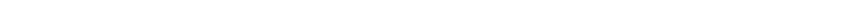<table style="width:60%; text-align:center;">
<tr style="color:white;">
<td style="background:"><strong>31</strong></td>
<td style="background:"><strong>18</strong></td>
<td style="background:"><strong>2</strong></td>
<td style="background:"><strong>3</strong></td>
</tr>
<tr>
<td><span></span></td>
<td><span></span></td>
<td><span></span></td>
<td><span></span></td>
</tr>
</table>
